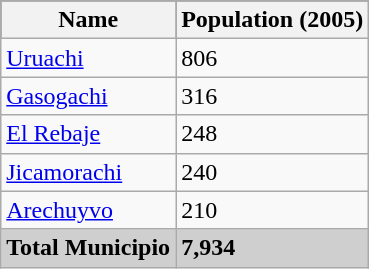<table class="wikitable">
<tr style="background:#000000; color:black;">
<th><strong>Name</strong></th>
<th><strong>Population (2005)</strong></th>
</tr>
<tr>
<td><a href='#'>Uruachi</a></td>
<td>806</td>
</tr>
<tr>
<td><a href='#'>Gasogachi</a></td>
<td>316</td>
</tr>
<tr>
<td><a href='#'>El Rebaje</a></td>
<td>248</td>
</tr>
<tr>
<td><a href='#'>Jicamorachi</a></td>
<td>240</td>
</tr>
<tr>
<td><a href='#'>Arechuyvo</a></td>
<td>210</td>
</tr>
<tr style="background:#CFCFCF;">
<td><strong>Total Municipio</strong></td>
<td><strong> 7,934 </strong></td>
</tr>
</table>
